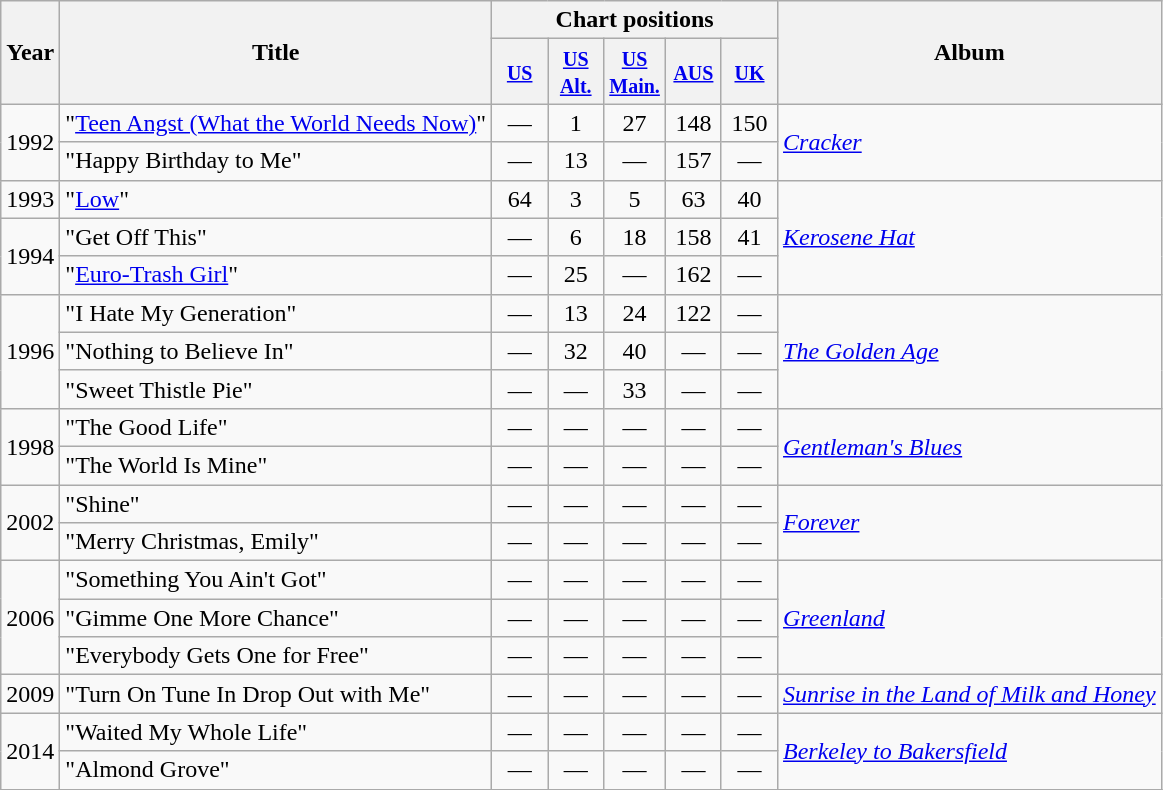<table class="wikitable">
<tr>
<th rowspan="2">Year</th>
<th rowspan="2">Title</th>
<th colspan="5">Chart positions</th>
<th rowspan="2">Album</th>
</tr>
<tr>
<th width="30"><small><a href='#'>US</a></small><br></th>
<th width="30"><small><a href='#'>US<br>Alt.</a></small><br></th>
<th width="30"><small><a href='#'>US<br>Main.</a></small><br></th>
<th width="30"><small><a href='#'>AUS</a></small><br></th>
<th width="30"><small><a href='#'>UK</a></small><br></th>
</tr>
<tr>
<td rowspan="2">1992</td>
<td>"<a href='#'>Teen Angst (What the World Needs Now)</a>"</td>
<td style="text-align:center;">—</td>
<td style="text-align:center;">1</td>
<td style="text-align:center;">27</td>
<td style="text-align:center;">148</td>
<td style="text-align:center;">150</td>
<td rowspan="2"><em><a href='#'>Cracker</a></em></td>
</tr>
<tr>
<td>"Happy Birthday to Me"</td>
<td style="text-align:center;">—</td>
<td style="text-align:center;">13</td>
<td style="text-align:center;">—</td>
<td style="text-align:center;">157</td>
<td style="text-align:center;">—</td>
</tr>
<tr>
<td>1993</td>
<td>"<a href='#'>Low</a>"</td>
<td style="text-align:center;">64</td>
<td style="text-align:center;">3</td>
<td style="text-align:center;">5</td>
<td style="text-align:center;">63</td>
<td style="text-align:center;">40</td>
<td rowspan="3"><em><a href='#'>Kerosene Hat</a></em></td>
</tr>
<tr>
<td rowspan="2">1994</td>
<td>"Get Off This"</td>
<td style="text-align:center;">—</td>
<td style="text-align:center;">6</td>
<td style="text-align:center;">18</td>
<td style="text-align:center;">158</td>
<td style="text-align:center;">41</td>
</tr>
<tr>
<td>"<a href='#'>Euro-Trash Girl</a>"</td>
<td style="text-align:center;">—</td>
<td style="text-align:center;">25</td>
<td style="text-align:center;">—</td>
<td style="text-align:center;">162</td>
<td style="text-align:center;">—</td>
</tr>
<tr>
<td rowspan="3">1996</td>
<td>"I Hate My Generation"</td>
<td style="text-align:center;">—</td>
<td style="text-align:center;">13</td>
<td style="text-align:center;">24</td>
<td style="text-align:center;">122</td>
<td style="text-align:center;">—</td>
<td rowspan="3"><em><a href='#'>The Golden Age</a></em></td>
</tr>
<tr>
<td>"Nothing to Believe In"</td>
<td style="text-align:center;">—</td>
<td style="text-align:center;">32</td>
<td style="text-align:center;">40</td>
<td style="text-align:center;">—</td>
<td style="text-align:center;">—</td>
</tr>
<tr>
<td>"Sweet Thistle Pie"</td>
<td style="text-align:center;">—</td>
<td style="text-align:center;">—</td>
<td style="text-align:center;">33</td>
<td style="text-align:center;">—</td>
<td style="text-align:center;">—</td>
</tr>
<tr>
<td rowspan="2">1998</td>
<td>"The Good Life"</td>
<td style="text-align:center;">—</td>
<td style="text-align:center;">—</td>
<td style="text-align:center;">—</td>
<td style="text-align:center;">—</td>
<td style="text-align:center;">—</td>
<td rowspan="2"><em><a href='#'>Gentleman's Blues</a></em></td>
</tr>
<tr>
<td>"The World Is Mine"</td>
<td style="text-align:center;">—</td>
<td style="text-align:center;">—</td>
<td style="text-align:center;">—</td>
<td style="text-align:center;">—</td>
<td style="text-align:center;">—</td>
</tr>
<tr>
<td rowspan="2">2002</td>
<td>"Shine"</td>
<td style="text-align:center;">—</td>
<td style="text-align:center;">—</td>
<td style="text-align:center;">—</td>
<td style="text-align:center;">—</td>
<td style="text-align:center;">—</td>
<td rowspan="2"><em><a href='#'>Forever</a></em></td>
</tr>
<tr>
<td>"Merry Christmas, Emily"</td>
<td style="text-align:center;">—</td>
<td style="text-align:center;">—</td>
<td style="text-align:center;">—</td>
<td style="text-align:center;">—</td>
<td style="text-align:center;">—</td>
</tr>
<tr>
<td rowspan="3">2006</td>
<td>"Something You Ain't Got"</td>
<td style="text-align:center;">—</td>
<td style="text-align:center;">—</td>
<td style="text-align:center;">—</td>
<td style="text-align:center;">—</td>
<td style="text-align:center;">—</td>
<td rowspan="3"><em><a href='#'>Greenland</a></em></td>
</tr>
<tr>
<td>"Gimme One More Chance"</td>
<td style="text-align:center;">—</td>
<td style="text-align:center;">—</td>
<td style="text-align:center;">—</td>
<td style="text-align:center;">—</td>
<td style="text-align:center;">—</td>
</tr>
<tr>
<td>"Everybody Gets One for Free"</td>
<td style="text-align:center;">—</td>
<td style="text-align:center;">—</td>
<td style="text-align:center;">—</td>
<td style="text-align:center;">—</td>
<td style="text-align:center;">—</td>
</tr>
<tr>
<td rowspan="1">2009</td>
<td>"Turn On Tune In Drop Out with Me"</td>
<td style="text-align:center;">—</td>
<td style="text-align:center;">—</td>
<td style="text-align:center;">—</td>
<td style="text-align:center;">—</td>
<td style="text-align:center;">—</td>
<td rowspan="1"><em><a href='#'>Sunrise in the Land of Milk and Honey</a></em></td>
</tr>
<tr>
<td rowspan="2">2014</td>
<td>"Waited My Whole Life"</td>
<td style="text-align:center;">—</td>
<td style="text-align:center;">—</td>
<td style="text-align:center;">—</td>
<td style="text-align:center;">—</td>
<td style="text-align:center;">—</td>
<td rowspan="2"><em><a href='#'>Berkeley to Bakersfield</a></em></td>
</tr>
<tr>
<td>"Almond Grove"</td>
<td style="text-align:center;">—</td>
<td style="text-align:center;">—</td>
<td style="text-align:center;">—</td>
<td style="text-align:center;">—</td>
<td style="text-align:center;">—</td>
</tr>
<tr>
</tr>
</table>
